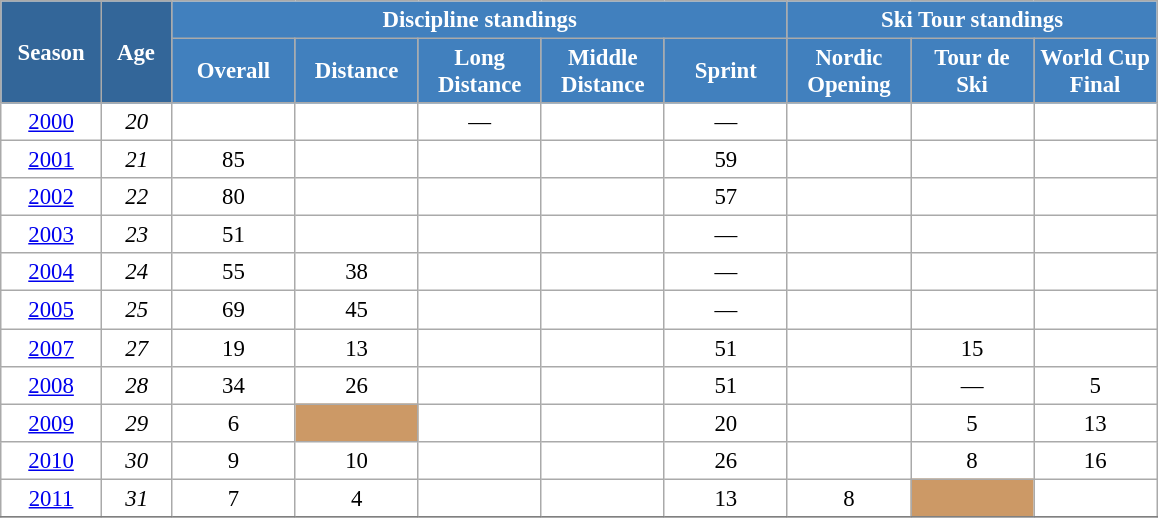<table class="wikitable" style="font-size:95%; text-align:center; border:grey solid 1px; border-collapse:collapse; background:#ffffff;">
<tr>
<th style="background-color:#369; color:white; width:60px;" rowspan="2"> Season </th>
<th style="background-color:#369; color:white; width:40px;" rowspan="2"> Age </th>
<th style="background-color:#4180be; color:white;" colspan="5">Discipline standings</th>
<th style="background-color:#4180be; color:white;" colspan="3">Ski Tour standings</th>
</tr>
<tr>
<th style="background-color:#4180be; color:white; width:75px;">Overall</th>
<th style="background-color:#4180be; color:white; width:75px;">Distance</th>
<th style="background-color:#4180be; color:white; width:75px;">Long Distance</th>
<th style="background-color:#4180be; color:white; width:75px;">Middle Distance</th>
<th style="background-color:#4180be; color:white; width:75px;">Sprint</th>
<th style="background-color:#4180be; color:white; width:75px;">Nordic<br>Opening</th>
<th style="background-color:#4180be; color:white; width:75px;">Tour de<br>Ski</th>
<th style="background-color:#4180be; color:white; width:75px;">World Cup<br>Final</th>
</tr>
<tr>
<td><a href='#'>2000</a></td>
<td><em>20</em></td>
<td></td>
<td></td>
<td>—</td>
<td></td>
<td>—</td>
<td></td>
<td></td>
<td></td>
</tr>
<tr>
<td><a href='#'>2001</a></td>
<td><em>21</em></td>
<td>85</td>
<td></td>
<td></td>
<td></td>
<td>59</td>
<td></td>
<td></td>
<td></td>
</tr>
<tr>
<td><a href='#'>2002</a></td>
<td><em>22</em></td>
<td>80</td>
<td></td>
<td></td>
<td></td>
<td>57</td>
<td></td>
<td></td>
<td></td>
</tr>
<tr>
<td><a href='#'>2003</a></td>
<td><em>23</em></td>
<td>51</td>
<td></td>
<td></td>
<td></td>
<td>—</td>
<td></td>
<td></td>
<td></td>
</tr>
<tr>
<td><a href='#'>2004</a></td>
<td><em>24</em></td>
<td>55</td>
<td>38</td>
<td></td>
<td></td>
<td>—</td>
<td></td>
<td></td>
<td></td>
</tr>
<tr>
<td><a href='#'>2005</a></td>
<td><em>25</em></td>
<td>69</td>
<td>45</td>
<td></td>
<td></td>
<td>—</td>
<td></td>
<td></td>
<td></td>
</tr>
<tr>
<td><a href='#'>2007</a></td>
<td><em>27</em></td>
<td>19</td>
<td>13</td>
<td></td>
<td></td>
<td>51</td>
<td></td>
<td>15</td>
<td></td>
</tr>
<tr>
<td><a href='#'>2008</a></td>
<td><em>28</em></td>
<td>34</td>
<td>26</td>
<td></td>
<td></td>
<td>51</td>
<td></td>
<td>—</td>
<td>5</td>
</tr>
<tr>
<td><a href='#'>2009</a></td>
<td><em>29</em></td>
<td>6</td>
<td style="background:#c96;"></td>
<td></td>
<td></td>
<td>20</td>
<td></td>
<td>5</td>
<td>13</td>
</tr>
<tr>
<td><a href='#'>2010</a></td>
<td><em>30</em></td>
<td>9</td>
<td>10</td>
<td></td>
<td></td>
<td>26</td>
<td></td>
<td>8</td>
<td>16</td>
</tr>
<tr>
<td><a href='#'>2011</a></td>
<td><em>31</em></td>
<td>7</td>
<td>4</td>
<td></td>
<td></td>
<td>13</td>
<td>8</td>
<td style="background:#c96;"></td>
<td></td>
</tr>
<tr>
</tr>
</table>
